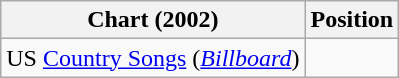<table class="wikitable">
<tr>
<th>Chart (2002)</th>
<th>Position</th>
</tr>
<tr>
<td>US <a href='#'>Country Songs</a> (<a href='#'><em>Billboard</em></a>)</td>
<td></td>
</tr>
</table>
